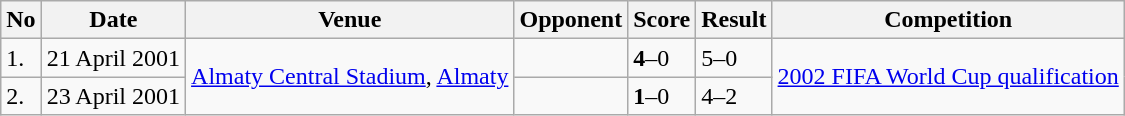<table class="wikitable" style="font-size:100%;">
<tr>
<th>No</th>
<th>Date</th>
<th>Venue</th>
<th>Opponent</th>
<th>Score</th>
<th>Result</th>
<th>Competition</th>
</tr>
<tr>
<td>1.</td>
<td>21 April 2001</td>
<td rowspan="2"><a href='#'>Almaty Central Stadium</a>, <a href='#'>Almaty</a></td>
<td></td>
<td><strong>4</strong>–0</td>
<td>5–0</td>
<td rowspan="2"><a href='#'>2002 FIFA World Cup qualification</a></td>
</tr>
<tr>
<td>2.</td>
<td>23 April 2001</td>
<td></td>
<td><strong>1</strong>–0</td>
<td>4–2</td>
</tr>
</table>
